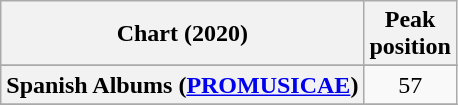<table class="wikitable sortable plainrowheaders" style="text-align:center">
<tr>
<th scope="col">Chart (2020)</th>
<th scope="col">Peak<br>position</th>
</tr>
<tr>
</tr>
<tr>
</tr>
<tr>
</tr>
<tr>
</tr>
<tr>
</tr>
<tr>
</tr>
<tr>
<th scope="row">Spanish Albums (<a href='#'>PROMUSICAE</a>)</th>
<td>57</td>
</tr>
<tr>
</tr>
</table>
